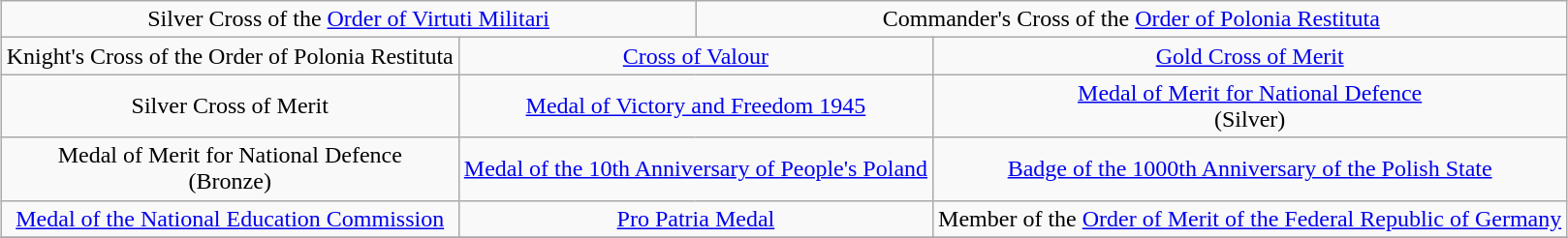<table class="wikitable" style="margin:1em auto; text-align:center;">
<tr>
<td colspan="6">Silver Cross of the <a href='#'>Order of Virtuti Militari</a></td>
<td colspan="6">Commander's Cross of the <a href='#'>Order of Polonia Restituta</a></td>
</tr>
<tr>
<td colspan="4">Knight's Cross of the Order of Polonia Restituta</td>
<td colspan="4"><a href='#'>Cross of Valour</a></td>
<td colspan="4"><a href='#'>Gold Cross of Merit</a></td>
</tr>
<tr>
<td colspan="4">Silver Cross of Merit</td>
<td colspan="4"><a href='#'>Medal of Victory and Freedom 1945</a></td>
<td colspan="4"><a href='#'>Medal of Merit for National Defence</a><br>(Silver)</td>
</tr>
<tr>
<td colspan="4">Medal of Merit for National Defence<br>(Bronze)</td>
<td colspan="4"><a href='#'>Medal of the 10th Anniversary of People's Poland</a></td>
<td colspan="4"><a href='#'>Badge of the 1000th Anniversary of the Polish State </a></td>
</tr>
<tr>
<td colspan="4"><a href='#'>Medal of the National Education Commission  </a></td>
<td colspan="4"><a href='#'>Pro Patria Medal</a></td>
<td colspan="4">Member of the <a href='#'>Order of Merit of the Federal Republic of Germany</a></td>
</tr>
<tr>
</tr>
</table>
